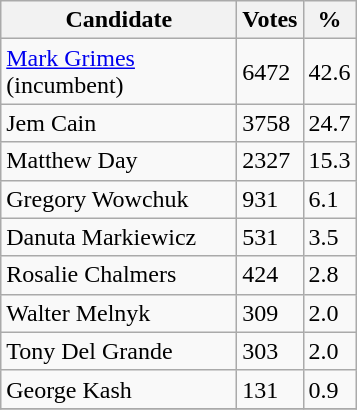<table class="wikitable">
<tr>
<th bgcolor="#DDDDFF" width="150px">Candidate</th>
<th bgcolor="#DDDDFF">Votes</th>
<th bgcolor="#DDDDFF">%</th>
</tr>
<tr>
<td><a href='#'>Mark Grimes</a> (incumbent)</td>
<td>6472</td>
<td>42.6</td>
</tr>
<tr>
<td>Jem Cain</td>
<td>3758</td>
<td>24.7</td>
</tr>
<tr>
<td>Matthew Day</td>
<td>2327</td>
<td>15.3</td>
</tr>
<tr>
<td>Gregory Wowchuk</td>
<td>931</td>
<td>6.1</td>
</tr>
<tr>
<td>Danuta Markiewicz</td>
<td>531</td>
<td>3.5</td>
</tr>
<tr>
<td>Rosalie Chalmers</td>
<td>424</td>
<td>2.8</td>
</tr>
<tr>
<td>Walter Melnyk</td>
<td>309</td>
<td>2.0</td>
</tr>
<tr>
<td>Tony Del Grande</td>
<td>303</td>
<td>2.0</td>
</tr>
<tr>
<td>George Kash</td>
<td>131</td>
<td>0.9</td>
</tr>
<tr>
</tr>
</table>
